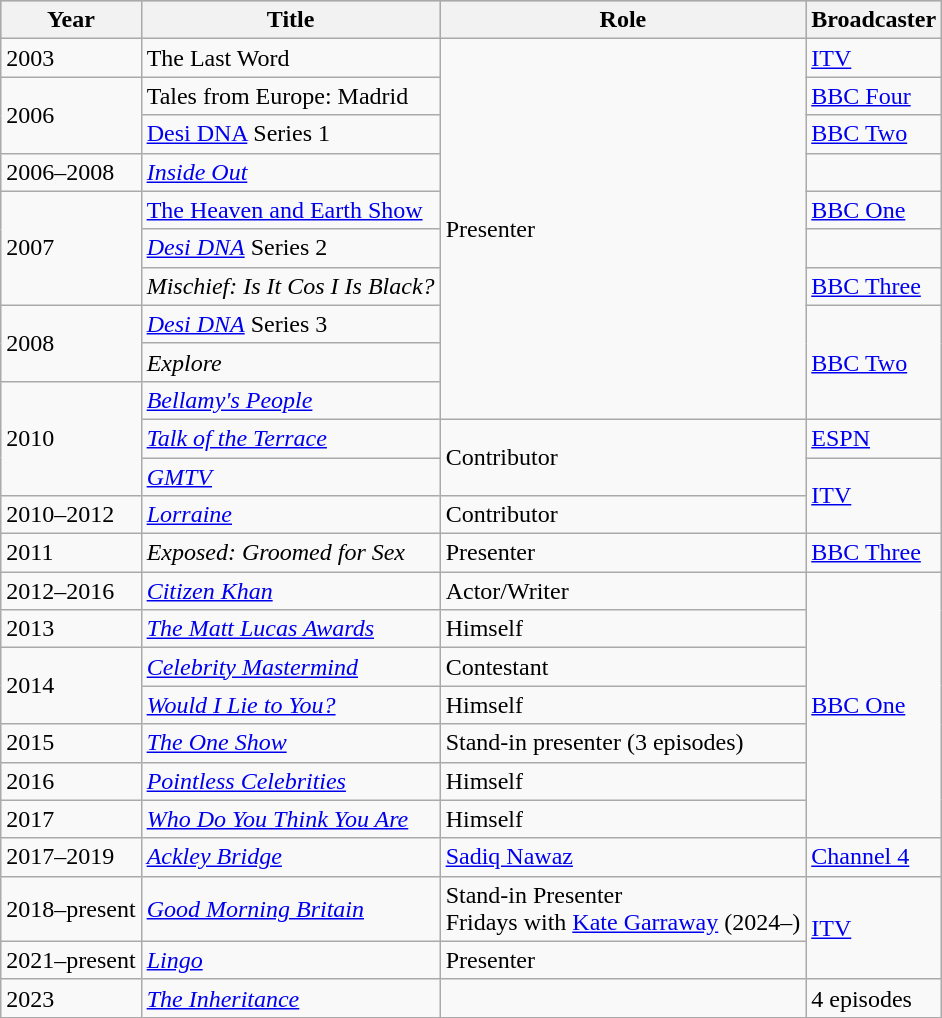<table class="wikitable" style="margin:1em 0;">
<tr style="background:#b0c4de;">
<th>Year</th>
<th>Title</th>
<th>Role</th>
<th>Broadcaster</th>
</tr>
<tr>
<td>2003</td>
<td>The Last Word</td>
<td rowspan="10">Presenter</td>
<td><a href='#'>ITV</a></td>
</tr>
<tr>
<td rowspan="2">2006</td>
<td>Tales from Europe: Madrid</td>
<td><a href='#'>BBC Four</a></td>
</tr>
<tr>
<td><a href='#'>Desi DNA</a> Series 1</td>
<td><a href='#'>BBC Two</a></td>
</tr>
<tr>
<td>2006–2008</td>
<td><a href='#'><em>Inside Out</em></a></td>
<td></td>
</tr>
<tr>
<td rowspan="3">2007</td>
<td><a href='#'>The Heaven and Earth Show</a></td>
<td><a href='#'>BBC One</a></td>
</tr>
<tr>
<td><em><a href='#'>Desi DNA</a></em> Series 2</td>
</tr>
<tr>
<td><em>Mischief: Is It Cos I Is Black?</em></td>
<td><a href='#'>BBC Three</a></td>
</tr>
<tr>
<td rowspan="2">2008</td>
<td><em><a href='#'>Desi DNA</a></em> Series 3</td>
<td rowspan="3"><a href='#'>BBC Two</a></td>
</tr>
<tr>
<td><em>Explore</em></td>
</tr>
<tr>
<td rowspan="3">2010</td>
<td><em><a href='#'>Bellamy's People</a></em></td>
</tr>
<tr>
<td><em><a href='#'>Talk of the Terrace</a></em></td>
<td rowspan="2">Contributor</td>
<td><a href='#'>ESPN</a></td>
</tr>
<tr>
<td><em><a href='#'>GMTV</a></em></td>
<td rowspan="2"><a href='#'>ITV</a></td>
</tr>
<tr>
<td>2010–2012</td>
<td><em><a href='#'>Lorraine</a></em></td>
<td>Contributor</td>
</tr>
<tr>
<td>2011</td>
<td><em>Exposed: Groomed for Sex</em></td>
<td>Presenter</td>
<td><a href='#'>BBC Three</a></td>
</tr>
<tr>
<td>2012–2016</td>
<td><em><a href='#'>Citizen Khan</a></em></td>
<td>Actor/Writer</td>
<td rowspan="7"><a href='#'>BBC One</a></td>
</tr>
<tr>
<td>2013</td>
<td><em><a href='#'>The Matt Lucas Awards</a></em></td>
<td>Himself</td>
</tr>
<tr>
<td rowspan="2">2014</td>
<td><em><a href='#'>Celebrity Mastermind</a></em></td>
<td>Contestant</td>
</tr>
<tr>
<td><em><a href='#'>Would I Lie to You?</a></em></td>
<td>Himself</td>
</tr>
<tr>
<td>2015</td>
<td><em><a href='#'>The One Show</a></em></td>
<td>Stand-in presenter (3 episodes)</td>
</tr>
<tr>
<td>2016</td>
<td><em><a href='#'>Pointless Celebrities</a></em></td>
<td>Himself</td>
</tr>
<tr>
<td>2017</td>
<td><em><a href='#'>Who Do You Think You Are</a></em></td>
<td>Himself</td>
</tr>
<tr>
<td>2017–2019</td>
<td><em><a href='#'>Ackley Bridge</a></em></td>
<td><a href='#'>Sadiq Nawaz</a></td>
<td><a href='#'>Channel 4</a></td>
</tr>
<tr>
<td>2018–present</td>
<td><em><a href='#'>Good Morning Britain</a></em></td>
<td>Stand-in Presenter<br>Fridays with <a href='#'>Kate Garraway</a> (2024–)</td>
<td rowspan="2"><a href='#'>ITV</a></td>
</tr>
<tr>
<td>2021–present</td>
<td><em><a href='#'>Lingo</a></em></td>
<td>Presenter</td>
</tr>
<tr>
<td>2023</td>
<td><em><a href='#'>The Inheritance</a></em></td>
<td></td>
<td>4 episodes</td>
</tr>
</table>
